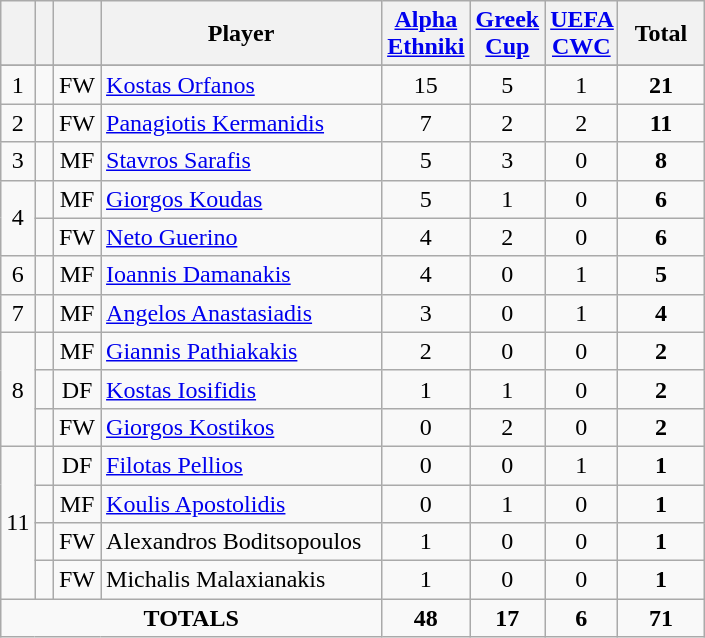<table class="wikitable sortable" style="text-align:center">
<tr>
<th width=5></th>
<th width=5></th>
<th width=5></th>
<th width=180>Player</th>
<th width=30><a href='#'>Alpha Ethniki</a></th>
<th width=30><a href='#'>Greek Cup</a></th>
<th width=30><a href='#'>UEFA CWC</a></th>
<th width=50>Total</th>
</tr>
<tr>
</tr>
<tr>
<td>1</td>
<td></td>
<td>FW</td>
<td align=left> <a href='#'>Kostas Orfanos</a></td>
<td>15</td>
<td>5</td>
<td>1</td>
<td><strong>21</strong></td>
</tr>
<tr>
<td>2</td>
<td></td>
<td>FW</td>
<td align=left> <a href='#'>Panagiotis Kermanidis</a></td>
<td>7</td>
<td>2</td>
<td>2</td>
<td><strong>11</strong></td>
</tr>
<tr>
<td>3</td>
<td></td>
<td>MF</td>
<td align=left> <a href='#'>Stavros Sarafis</a></td>
<td>5</td>
<td>3</td>
<td>0</td>
<td><strong>8</strong></td>
</tr>
<tr>
<td rowspan=2>4</td>
<td></td>
<td>MF</td>
<td align=left> <a href='#'>Giorgos Koudas</a></td>
<td>5</td>
<td>1</td>
<td>0</td>
<td><strong>6</strong></td>
</tr>
<tr>
<td></td>
<td>FW</td>
<td align=left> <a href='#'>Neto Guerino</a></td>
<td>4</td>
<td>2</td>
<td>0</td>
<td><strong>6</strong></td>
</tr>
<tr>
<td>6</td>
<td></td>
<td>MF</td>
<td align=left> <a href='#'>Ioannis Damanakis</a></td>
<td>4</td>
<td>0</td>
<td>1</td>
<td><strong>5</strong></td>
</tr>
<tr>
<td>7</td>
<td></td>
<td>MF</td>
<td align=left> <a href='#'>Angelos Anastasiadis</a></td>
<td>3</td>
<td>0</td>
<td>1</td>
<td><strong>4</strong></td>
</tr>
<tr>
<td rowspan=3>8</td>
<td></td>
<td>MF</td>
<td align=left> <a href='#'>Giannis Pathiakakis</a></td>
<td>2</td>
<td>0</td>
<td>0</td>
<td><strong>2</strong></td>
</tr>
<tr>
<td></td>
<td>DF</td>
<td align=left> <a href='#'>Kostas Iosifidis</a></td>
<td>1</td>
<td>1</td>
<td>0</td>
<td><strong>2</strong></td>
</tr>
<tr>
<td></td>
<td>FW</td>
<td align=left> <a href='#'>Giorgos Kostikos</a></td>
<td>0</td>
<td>2</td>
<td>0</td>
<td><strong>2</strong></td>
</tr>
<tr>
<td rowspan=4>11</td>
<td></td>
<td>DF</td>
<td align=left> <a href='#'>Filotas Pellios</a></td>
<td>0</td>
<td>0</td>
<td>1</td>
<td><strong>1</strong></td>
</tr>
<tr>
<td></td>
<td>MF</td>
<td align=left> <a href='#'>Koulis Apostolidis</a></td>
<td>0</td>
<td>1</td>
<td>0</td>
<td><strong>1</strong></td>
</tr>
<tr>
<td></td>
<td>FW</td>
<td align=left> Alexandros Boditsopoulos</td>
<td>1</td>
<td>0</td>
<td>0</td>
<td><strong>1</strong></td>
</tr>
<tr>
<td></td>
<td>FW</td>
<td align=left> Michalis Malaxianakis</td>
<td>1</td>
<td>0</td>
<td>0</td>
<td><strong>1</strong></td>
</tr>
<tr>
<td colspan=4><strong>TOTALS</strong></td>
<td><strong>48</strong></td>
<td><strong>17</strong></td>
<td><strong>6</strong></td>
<td><strong>71</strong></td>
</tr>
</table>
